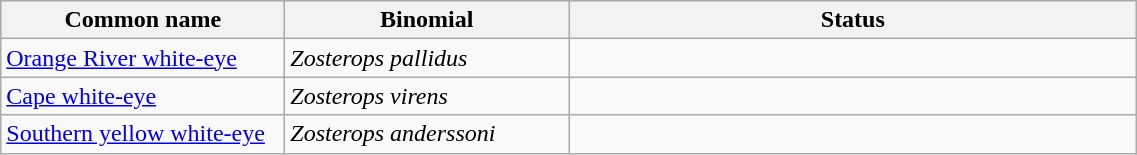<table width=60% class="wikitable">
<tr>
<th width=25%>Common name</th>
<th width=25%>Binomial</th>
<th width=50%>Status</th>
</tr>
<tr>
<td><a href='#'>Orange River white-eye</a></td>
<td><em>Zosterops pallidus</em></td>
<td></td>
</tr>
<tr>
<td><a href='#'>Cape white-eye</a></td>
<td><em>Zosterops virens</em></td>
<td></td>
</tr>
<tr>
<td><a href='#'>Southern yellow white-eye</a></td>
<td><em>Zosterops anderssoni</em></td>
<td></td>
</tr>
</table>
